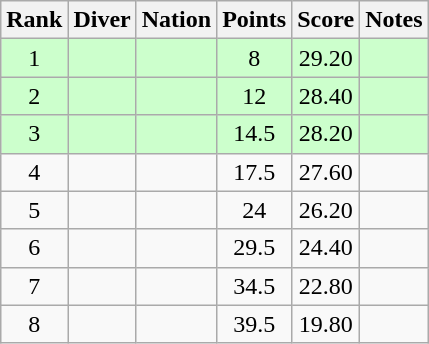<table class="wikitable sortable" style="text-align:center">
<tr>
<th>Rank</th>
<th>Diver</th>
<th>Nation</th>
<th>Points</th>
<th>Score</th>
<th>Notes</th>
</tr>
<tr style="background:#cfc;">
<td>1</td>
<td align=left></td>
<td align=left></td>
<td>8</td>
<td>29.20</td>
<td></td>
</tr>
<tr style="background:#cfc;">
<td>2</td>
<td align=left></td>
<td align=left></td>
<td>12</td>
<td>28.40</td>
<td></td>
</tr>
<tr style="background:#cfc;">
<td>3</td>
<td align=left></td>
<td align=left></td>
<td>14.5</td>
<td>28.20</td>
<td></td>
</tr>
<tr>
<td>4</td>
<td align=left></td>
<td align=left></td>
<td>17.5</td>
<td>27.60</td>
<td></td>
</tr>
<tr>
<td>5</td>
<td align=left></td>
<td align=left></td>
<td>24</td>
<td>26.20</td>
<td></td>
</tr>
<tr>
<td>6</td>
<td align=left></td>
<td align=left></td>
<td>29.5</td>
<td>24.40</td>
<td></td>
</tr>
<tr>
<td>7</td>
<td align=left></td>
<td align=left></td>
<td>34.5</td>
<td>22.80</td>
<td></td>
</tr>
<tr>
<td>8</td>
<td align=left></td>
<td align=left></td>
<td>39.5</td>
<td>19.80</td>
<td></td>
</tr>
</table>
